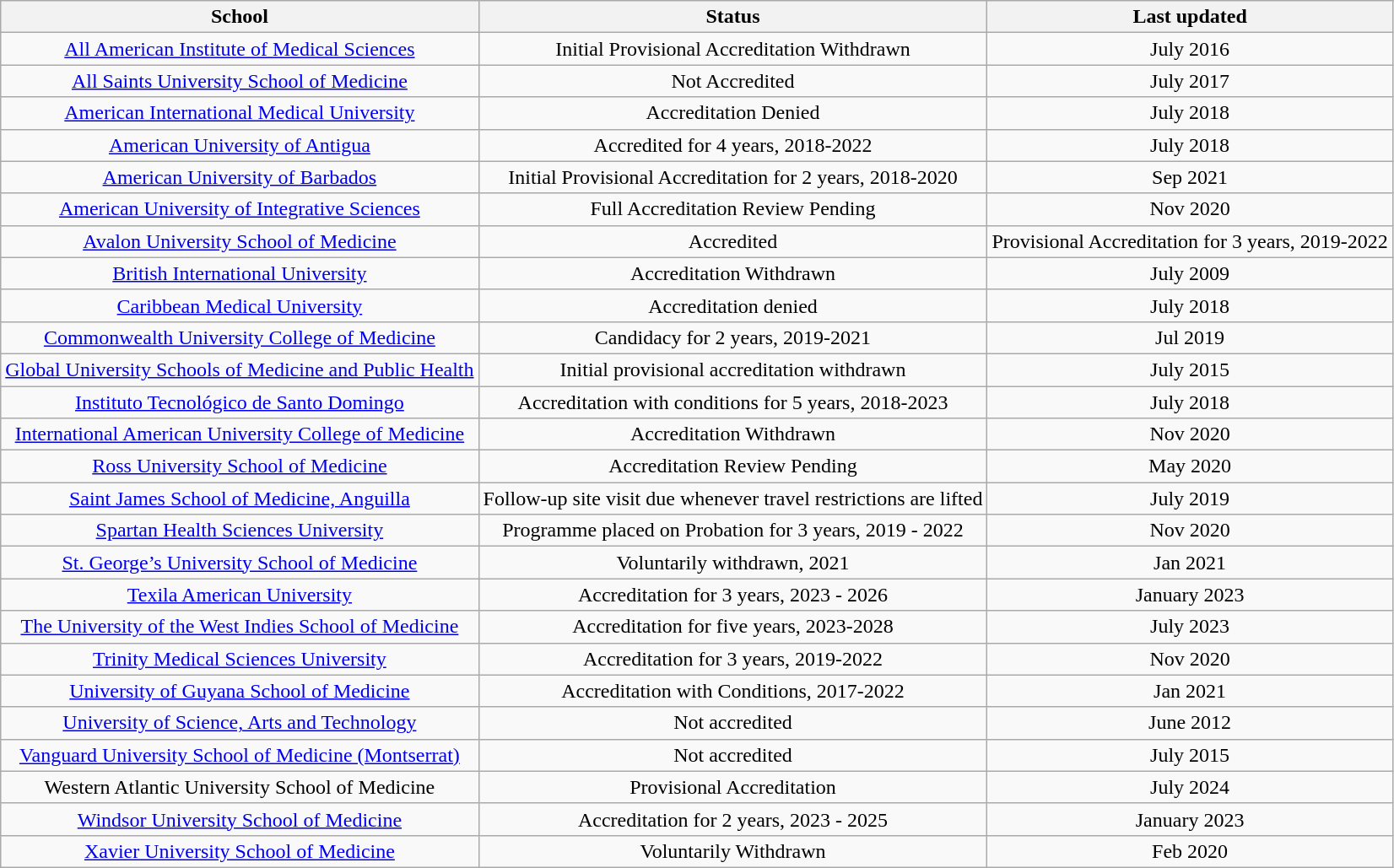<table class="wikitable" style="text-align:center">
<tr>
<th>School</th>
<th>Status</th>
<th>Last updated</th>
</tr>
<tr>
<td><a href='#'>All American Institute of Medical Sciences</a></td>
<td>Initial Provisional Accreditation Withdrawn</td>
<td>July 2016</td>
</tr>
<tr>
<td><a href='#'>All Saints University School of Medicine</a></td>
<td>Not Accredited</td>
<td>July 2017</td>
</tr>
<tr>
<td><a href='#'>American International Medical University</a></td>
<td>Accreditation Denied</td>
<td>July 2018</td>
</tr>
<tr>
<td><a href='#'>American University of Antigua</a></td>
<td>Accredited for 4 years, 2018-2022</td>
<td>July 2018</td>
</tr>
<tr>
<td><a href='#'>American University of Barbados</a></td>
<td>Initial Provisional Accreditation for 2 years, 2018-2020</td>
<td>Sep 2021</td>
</tr>
<tr>
<td><a href='#'>American University of Integrative Sciences</a></td>
<td>Full Accreditation Review Pending</td>
<td>Nov 2020</td>
</tr>
<tr>
<td><a href='#'>Avalon University School of Medicine</a></td>
<td>Accredited</td>
<td>Provisional Accreditation for 3 years, 2019-2022</td>
</tr>
<tr>
<td><a href='#'>British International University</a></td>
<td>Accreditation Withdrawn</td>
<td>July 2009</td>
</tr>
<tr>
<td><a href='#'>Caribbean Medical University</a></td>
<td>Accreditation denied</td>
<td>July 2018</td>
</tr>
<tr>
<td><a href='#'>Commonwealth University College of Medicine</a></td>
<td>Candidacy for 2 years, 2019-2021</td>
<td>Jul 2019</td>
</tr>
<tr>
<td><a href='#'>Global University Schools of Medicine and Public Health</a></td>
<td>Initial provisional accreditation withdrawn</td>
<td>July 2015</td>
</tr>
<tr>
<td><a href='#'>Instituto Tecnológico de Santo Domingo</a></td>
<td>Accreditation with conditions for 5 years, 2018-2023</td>
<td>July 2018</td>
</tr>
<tr>
<td><a href='#'>International American University College of Medicine</a></td>
<td>Accreditation Withdrawn</td>
<td>Nov 2020</td>
</tr>
<tr>
<td><a href='#'>Ross University School of Medicine</a></td>
<td>Accreditation Review Pending</td>
<td>May 2020</td>
</tr>
<tr>
<td><a href='#'>Saint James School of Medicine, Anguilla</a></td>
<td>Follow-up site visit due whenever travel restrictions are lifted</td>
<td>July 2019</td>
</tr>
<tr>
<td><a href='#'>Spartan Health Sciences University</a></td>
<td>Programme placed on Probation for 3 years, 2019 - 2022</td>
<td>Nov 2020</td>
</tr>
<tr>
<td><a href='#'>St. George’s University School of Medicine</a></td>
<td>Voluntarily withdrawn, 2021</td>
<td>Jan 2021</td>
</tr>
<tr>
<td><a href='#'>Texila American University</a></td>
<td>Accreditation for 3 years, 2023 - 2026</td>
<td>January 2023</td>
</tr>
<tr>
<td><a href='#'>The University of the West Indies School of Medicine</a></td>
<td>Accreditation for five years, 2023-2028</td>
<td>July 2023</td>
</tr>
<tr>
<td><a href='#'>Trinity Medical Sciences University</a></td>
<td>Accreditation for 3 years, 2019-2022</td>
<td>Nov 2020</td>
</tr>
<tr>
<td><a href='#'>University of Guyana School of Medicine</a></td>
<td>Accreditation with Conditions, 2017-2022</td>
<td>Jan 2021</td>
</tr>
<tr>
<td><a href='#'>University of Science, Arts and Technology</a></td>
<td>Not accredited</td>
<td>June 2012</td>
</tr>
<tr>
<td><a href='#'>Vanguard University School of Medicine (Montserrat)</a></td>
<td>Not accredited</td>
<td>July 2015</td>
</tr>
<tr>
<td>Western Atlantic University School of Medicine</td>
<td>Provisional Accreditation</td>
<td>July 2024</td>
</tr>
<tr>
<td><a href='#'>Windsor University School of Medicine</a></td>
<td>Accreditation for 2 years, 2023 - 2025</td>
<td>January 2023</td>
</tr>
<tr>
<td><a href='#'>Xavier University School of Medicine</a></td>
<td>Voluntarily Withdrawn</td>
<td>Feb 2020</td>
</tr>
</table>
